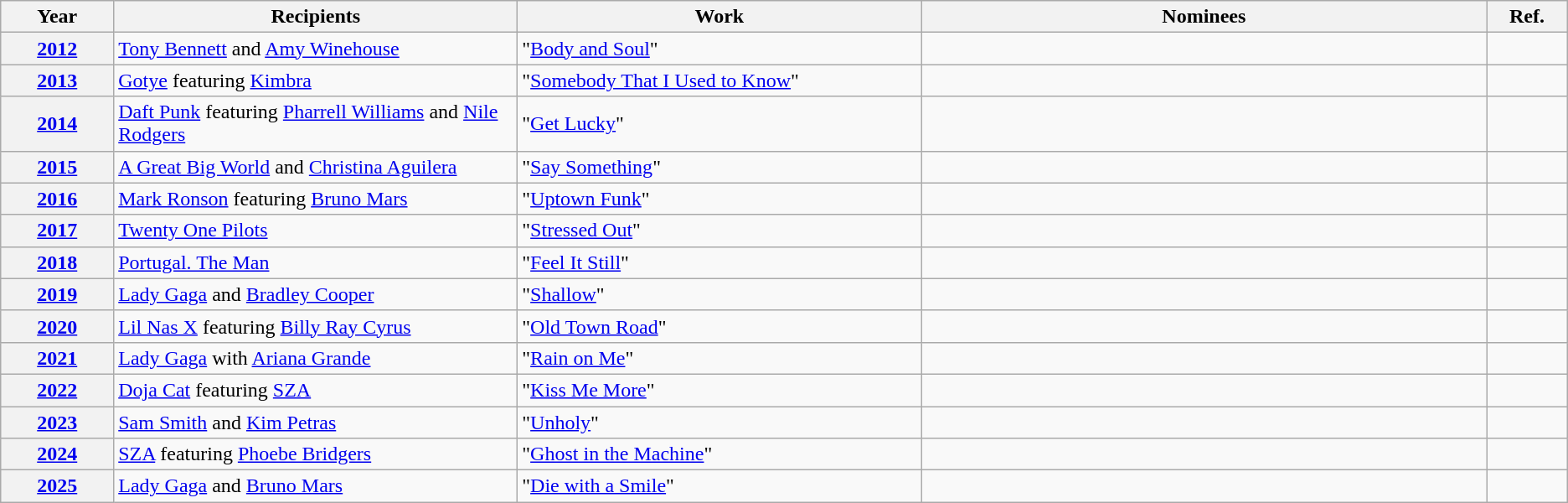<table class="wikitable">
<tr>
<th width="7%">Year</th>
<th width="25%">Recipients</th>
<th width="25%">Work</th>
<th width="35%" class=unsortable>Nominees</th>
<th width="5%" class=unsortable>Ref.</th>
</tr>
<tr>
<th scope="row"><a href='#'>2012</a></th>
<td><a href='#'>Tony Bennett</a> and <a href='#'>Amy Winehouse</a></td>
<td>"<a href='#'>Body and Soul</a>"</td>
<td></td>
<td style="text-align:center;"></td>
</tr>
<tr>
<th scope="row"><a href='#'>2013</a></th>
<td><a href='#'>Gotye</a> featuring <a href='#'>Kimbra</a></td>
<td>"<a href='#'>Somebody That I Used to Know</a>"</td>
<td></td>
<td style="text-align:center;"></td>
</tr>
<tr>
<th scope="row"><a href='#'>2014</a></th>
<td><a href='#'>Daft Punk</a> featuring <a href='#'>Pharrell Williams</a> and <a href='#'>Nile Rodgers</a></td>
<td>"<a href='#'>Get Lucky</a>"</td>
<td></td>
<td style="text-align:center;"></td>
</tr>
<tr>
<th scope="row"><a href='#'>2015</a></th>
<td><a href='#'>A Great Big World</a> and <a href='#'>Christina Aguilera</a></td>
<td>"<a href='#'>Say Something</a>"</td>
<td></td>
<td style="text-align:center;"></td>
</tr>
<tr>
<th scope="row"><a href='#'>2016</a></th>
<td><a href='#'>Mark Ronson</a> featuring <a href='#'>Bruno Mars</a></td>
<td>"<a href='#'>Uptown Funk</a>"</td>
<td></td>
<td style="text-align:center;"></td>
</tr>
<tr>
<th scope="row"><a href='#'>2017</a></th>
<td><a href='#'>Twenty One Pilots</a></td>
<td>"<a href='#'>Stressed Out</a>"</td>
<td></td>
<td style="text-align:center;"></td>
</tr>
<tr>
<th scope="row"><a href='#'>2018</a></th>
<td><a href='#'>Portugal. The Man</a></td>
<td>"<a href='#'>Feel It Still</a>"</td>
<td></td>
<td style="text-align:center;"></td>
</tr>
<tr>
<th scope="row"><a href='#'>2019</a></th>
<td><a href='#'>Lady Gaga</a> and <a href='#'>Bradley Cooper</a></td>
<td>"<a href='#'>Shallow</a>"</td>
<td></td>
<td style="text-align:center;"></td>
</tr>
<tr>
<th scope="row"><a href='#'>2020</a></th>
<td><a href='#'>Lil Nas X</a> featuring <a href='#'>Billy Ray Cyrus</a></td>
<td>"<a href='#'>Old Town Road</a>"</td>
<td></td>
<td style="text-align:center;"></td>
</tr>
<tr>
<th scope="row"><a href='#'>2021</a></th>
<td><a href='#'>Lady Gaga</a> with <a href='#'>Ariana Grande</a></td>
<td>"<a href='#'>Rain on Me</a>"</td>
<td></td>
<td style="text-align:center;"></td>
</tr>
<tr>
<th scope="row"><a href='#'>2022</a></th>
<td><a href='#'>Doja Cat</a> featuring <a href='#'>SZA</a></td>
<td>"<a href='#'>Kiss Me More</a>"</td>
<td></td>
<td style="text-align:center;"></td>
</tr>
<tr>
<th scope="row"><a href='#'>2023</a></th>
<td><a href='#'>Sam Smith</a> and <a href='#'>Kim Petras</a></td>
<td>"<a href='#'>Unholy</a>"</td>
<td></td>
<td style="text-align:center;"></td>
</tr>
<tr>
<th scope="row"><a href='#'>2024</a></th>
<td><a href='#'>SZA</a> featuring <a href='#'>Phoebe Bridgers</a></td>
<td>"<a href='#'>Ghost in the Machine</a>"</td>
<td></td>
<td style="text-align:center;"></td>
</tr>
<tr>
<th scope="row"><a href='#'>2025</a></th>
<td><a href='#'>Lady Gaga</a> and <a href='#'>Bruno Mars</a></td>
<td>"<a href='#'>Die with a Smile</a>"</td>
<td></td>
<td style="text-align:center;"></td>
</tr>
</table>
